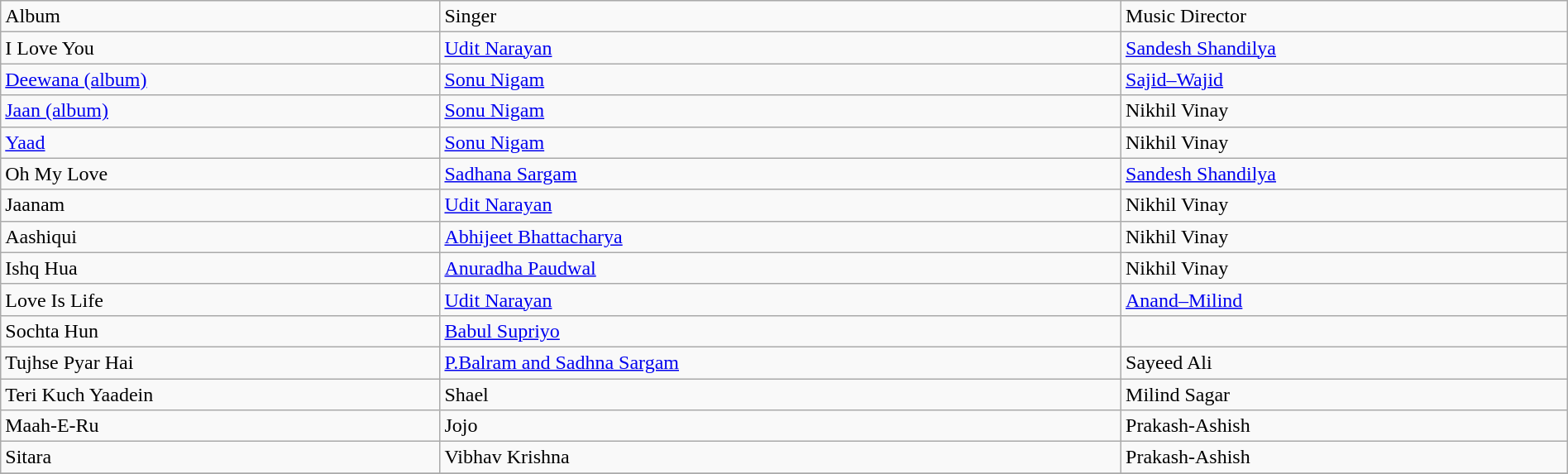<table class="wikitable sortable" style="width:100%;">
<tr>
<td>Album</td>
<td>Singer</td>
<td>Music Director</td>
</tr>
<tr>
<td>I Love You</td>
<td><a href='#'>Udit Narayan</a></td>
<td><a href='#'>Sandesh Shandilya</a></td>
</tr>
<tr Bichda Yaar Mila De || >
<td><a href='#'>Deewana (album)</a></td>
<td><a href='#'>Sonu Nigam</a></td>
<td><a href='#'>Sajid–Wajid</a></td>
</tr>
<tr>
<td><a href='#'>Jaan (album)</a></td>
<td><a href='#'>Sonu Nigam</a></td>
<td>Nikhil Vinay</td>
</tr>
<tr>
<td><a href='#'>Yaad</a></td>
<td><a href='#'>Sonu Nigam</a></td>
<td>Nikhil Vinay</td>
</tr>
<tr>
<td>Oh My Love</td>
<td><a href='#'>Sadhana Sargam</a></td>
<td><a href='#'>Sandesh Shandilya</a></td>
</tr>
<tr>
<td>Jaanam</td>
<td><a href='#'>Udit Narayan</a></td>
<td>Nikhil Vinay</td>
</tr>
<tr>
<td>Aashiqui</td>
<td><a href='#'>Abhijeet Bhattacharya</a></td>
<td>Nikhil Vinay</td>
</tr>
<tr>
<td>Ishq Hua</td>
<td><a href='#'>Anuradha Paudwal</a></td>
<td>Nikhil Vinay</td>
</tr>
<tr>
<td>Love Is Life</td>
<td><a href='#'>Udit Narayan</a></td>
<td><a href='#'>Anand–Milind</a></td>
</tr>
<tr>
<td>Sochta Hun</td>
<td><a href='#'>Babul Supriyo</a></td>
<td></td>
</tr>
<tr>
<td>Tujhse Pyar Hai</td>
<td><a href='#'>P.Balram and Sadhna Sargam</a></td>
<td>Sayeed Ali</td>
</tr>
<tr>
<td>Teri Kuch Yaadein</td>
<td>Shael</td>
<td>Milind Sagar</td>
</tr>
<tr>
<td>Maah-E-Ru</td>
<td>Jojo</td>
<td>Prakash-Ashish</td>
</tr>
<tr>
<td>Sitara</td>
<td>Vibhav Krishna</td>
<td>Prakash-Ashish</td>
</tr>
<tr>
</tr>
</table>
